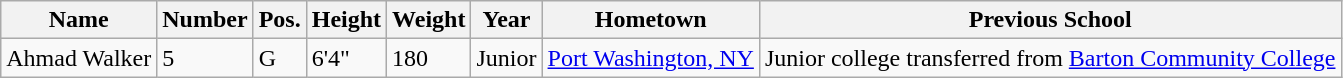<table class="wikitable sortable" border="1">
<tr>
<th>Name</th>
<th>Number</th>
<th>Pos.</th>
<th>Height</th>
<th>Weight</th>
<th>Year</th>
<th>Hometown</th>
<th class="unsortable">Previous School</th>
</tr>
<tr>
<td>Ahmad Walker</td>
<td>5</td>
<td>G</td>
<td>6'4"</td>
<td>180</td>
<td>Junior</td>
<td><a href='#'>Port Washington, NY</a></td>
<td>Junior college transferred from <a href='#'>Barton Community College</a></td>
</tr>
</table>
